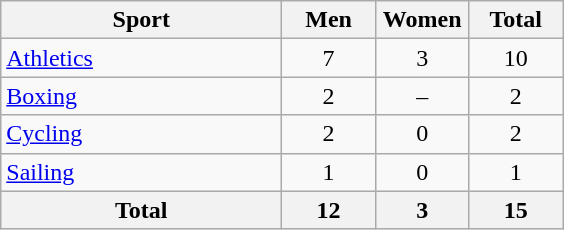<table class="wikitable sortable" style="text-align:center;">
<tr>
<th width=180>Sport</th>
<th width=55>Men</th>
<th width=55>Women</th>
<th width=55>Total</th>
</tr>
<tr>
<td align=left><a href='#'>Athletics</a></td>
<td>7</td>
<td>3</td>
<td>10</td>
</tr>
<tr>
<td align=left><a href='#'>Boxing</a></td>
<td>2</td>
<td>–</td>
<td>2</td>
</tr>
<tr>
<td align=left><a href='#'>Cycling</a></td>
<td>2</td>
<td>0</td>
<td>2</td>
</tr>
<tr>
<td align=left><a href='#'>Sailing</a></td>
<td>1</td>
<td>0</td>
<td>1</td>
</tr>
<tr>
<th>Total</th>
<th>12</th>
<th>3</th>
<th>15</th>
</tr>
</table>
